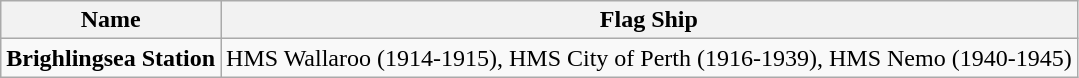<table class="wikitable">
<tr>
<th>Name</th>
<th>Flag Ship</th>
</tr>
<tr>
<td><strong>Brighlingsea Station</strong></td>
<td>HMS Wallaroo (1914-1915), HMS City of Perth (1916-1939), HMS Nemo (1940-1945)</td>
</tr>
</table>
